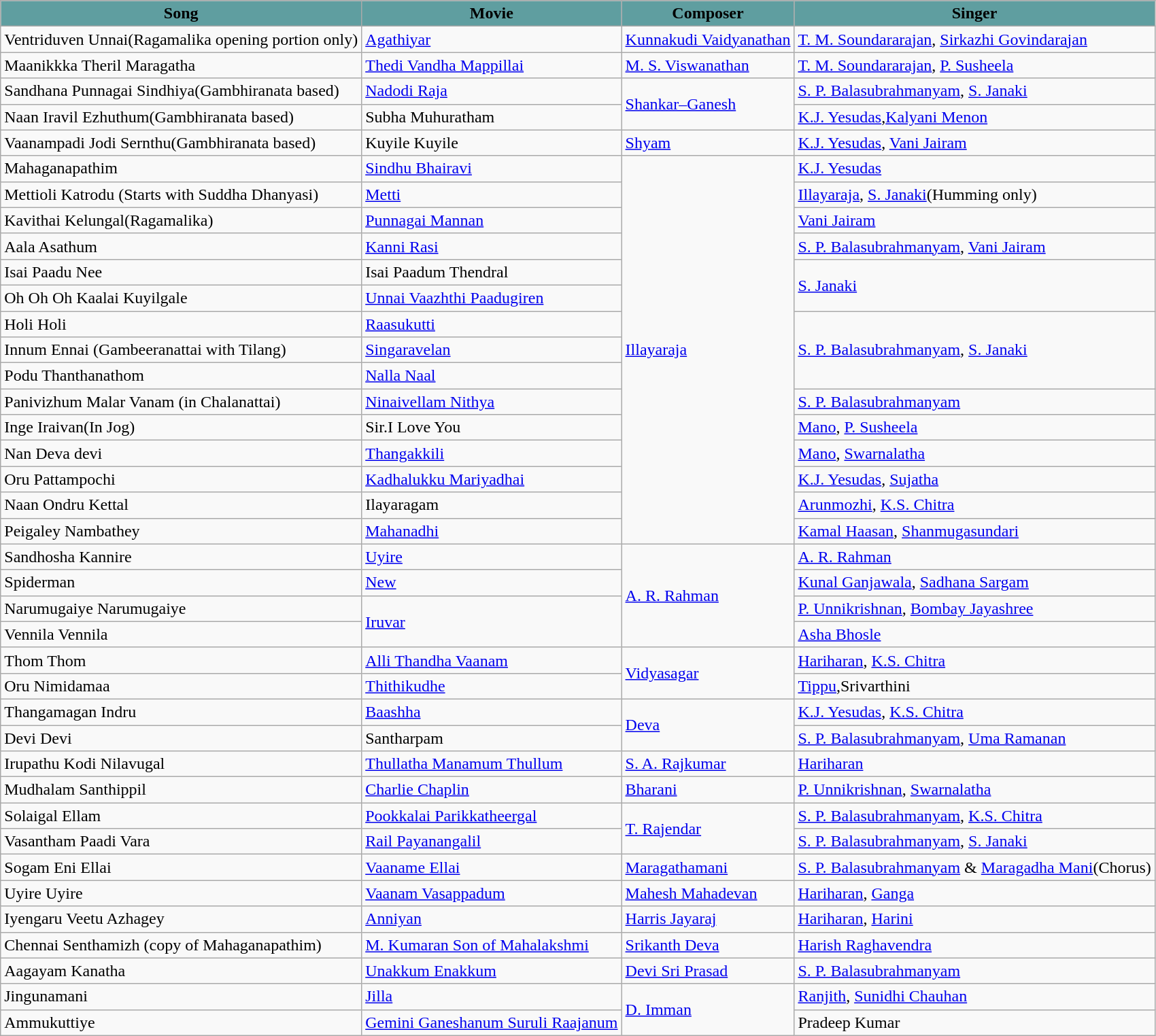<table class="wikitable">
<tr>
<th style="background:#5F9EA0">Song</th>
<th style="background:#5F9EA0">Movie</th>
<th style="background:#5F9EA0">Composer</th>
<th style="background:#5F9EA0">Singer</th>
</tr>
<tr>
<td>Ventriduven Unnai(Ragamalika opening portion only)</td>
<td><a href='#'>Agathiyar</a></td>
<td><a href='#'>Kunnakudi Vaidyanathan</a></td>
<td><a href='#'>T. M. Soundararajan</a>, <a href='#'>Sirkazhi Govindarajan</a></td>
</tr>
<tr>
<td>Maanikkka Theril Maragatha</td>
<td><a href='#'>Thedi Vandha Mappillai</a></td>
<td><a href='#'>M. S. Viswanathan</a></td>
<td><a href='#'>T. M. Soundararajan</a>, <a href='#'>P. Susheela</a></td>
</tr>
<tr>
<td>Sandhana Punnagai Sindhiya(Gambhiranata based)</td>
<td><a href='#'>Nadodi Raja</a></td>
<td rowspan=2><a href='#'>Shankar–Ganesh</a></td>
<td><a href='#'>S. P. Balasubrahmanyam</a>, <a href='#'>S. Janaki</a></td>
</tr>
<tr>
<td>Naan Iravil Ezhuthum(Gambhiranata based)</td>
<td>Subha Muhuratham</td>
<td><a href='#'>K.J. Yesudas</a>,<a href='#'>Kalyani Menon</a></td>
</tr>
<tr>
<td>Vaanampadi Jodi Sernthu(Gambhiranata based)</td>
<td>Kuyile Kuyile</td>
<td><a href='#'>Shyam</a></td>
<td><a href='#'>K.J. Yesudas</a>, <a href='#'>Vani Jairam</a></td>
</tr>
<tr>
<td>Mahaganapathim</td>
<td><a href='#'>Sindhu Bhairavi</a></td>
<td rowspan="15"><a href='#'>Illayaraja</a></td>
<td><a href='#'>K.J. Yesudas</a></td>
</tr>
<tr>
<td>Mettioli Katrodu (Starts with Suddha Dhanyasi)</td>
<td><a href='#'>Metti</a></td>
<td><a href='#'>Illayaraja</a>, <a href='#'>S. Janaki</a>(Humming only)</td>
</tr>
<tr>
<td>Kavithai Kelungal(Ragamalika)</td>
<td><a href='#'>Punnagai Mannan</a></td>
<td><a href='#'>Vani Jairam</a></td>
</tr>
<tr>
<td>Aala Asathum</td>
<td><a href='#'>Kanni Rasi</a></td>
<td><a href='#'>S. P. Balasubrahmanyam</a>, <a href='#'>Vani Jairam</a></td>
</tr>
<tr>
<td>Isai Paadu Nee</td>
<td>Isai Paadum Thendral</td>
<td rowspan="2"><a href='#'>S. Janaki</a></td>
</tr>
<tr>
<td>Oh Oh Oh Kaalai Kuyilgale</td>
<td><a href='#'>Unnai Vaazhthi Paadugiren</a></td>
</tr>
<tr>
<td>Holi Holi</td>
<td><a href='#'>Raasukutti</a></td>
<td rowspan="3"><a href='#'>S. P. Balasubrahmanyam</a>, <a href='#'>S. Janaki</a></td>
</tr>
<tr>
<td>Innum Ennai (Gambeeranattai with Tilang)</td>
<td><a href='#'>Singaravelan</a></td>
</tr>
<tr>
<td>Podu Thanthanathom</td>
<td><a href='#'>Nalla Naal</a></td>
</tr>
<tr>
<td>Panivizhum Malar Vanam (in Chalanattai)</td>
<td><a href='#'>Ninaivellam Nithya</a></td>
<td><a href='#'>S. P. Balasubrahmanyam</a></td>
</tr>
<tr>
<td>Inge Iraivan(In Jog)</td>
<td>Sir.I Love You</td>
<td><a href='#'>Mano</a>, <a href='#'>P. Susheela</a></td>
</tr>
<tr>
<td>Nan Deva devi</td>
<td><a href='#'>Thangakkili</a></td>
<td><a href='#'>Mano</a>, <a href='#'>Swarnalatha</a></td>
</tr>
<tr>
<td>Oru Pattampochi</td>
<td><a href='#'>Kadhalukku Mariyadhai</a></td>
<td><a href='#'>K.J. Yesudas</a>, <a href='#'>Sujatha</a></td>
</tr>
<tr>
<td>Naan Ondru Kettal</td>
<td>Ilayaragam</td>
<td><a href='#'>Arunmozhi</a>, <a href='#'>K.S. Chitra</a></td>
</tr>
<tr>
<td>Peigaley Nambathey</td>
<td><a href='#'>Mahanadhi</a></td>
<td><a href='#'>Kamal Haasan</a>, <a href='#'>Shanmugasundari</a></td>
</tr>
<tr>
<td>Sandhosha Kannire</td>
<td><a href='#'>Uyire</a></td>
<td rowspan="4"><a href='#'>A. R. Rahman</a></td>
<td><a href='#'>A. R. Rahman</a></td>
</tr>
<tr>
<td>Spiderman</td>
<td><a href='#'>New</a></td>
<td><a href='#'>Kunal Ganjawala</a>, <a href='#'>Sadhana Sargam</a></td>
</tr>
<tr>
<td>Narumugaiye Narumugaiye</td>
<td rowspan="2"><a href='#'>Iruvar</a></td>
<td><a href='#'>P. Unnikrishnan</a>, <a href='#'>Bombay Jayashree</a></td>
</tr>
<tr>
<td>Vennila Vennila</td>
<td><a href='#'>Asha Bhosle</a></td>
</tr>
<tr>
<td>Thom Thom</td>
<td><a href='#'>Alli Thandha Vaanam</a></td>
<td rowspan=2><a href='#'>Vidyasagar</a></td>
<td><a href='#'>Hariharan</a>, <a href='#'>K.S. Chitra</a></td>
</tr>
<tr>
<td>Oru Nimidamaa</td>
<td><a href='#'>Thithikudhe</a></td>
<td><a href='#'>Tippu</a>,Srivarthini</td>
</tr>
<tr>
<td>Thangamagan Indru</td>
<td><a href='#'>Baashha</a></td>
<td rowspan=2><a href='#'>Deva</a></td>
<td><a href='#'>K.J. Yesudas</a>, <a href='#'>K.S. Chitra</a></td>
</tr>
<tr>
<td>Devi Devi</td>
<td>Santharpam</td>
<td><a href='#'>S. P. Balasubrahmanyam</a>, <a href='#'>Uma Ramanan</a></td>
</tr>
<tr>
<td>Irupathu Kodi Nilavugal</td>
<td><a href='#'>Thullatha Manamum Thullum</a></td>
<td><a href='#'>S. A. Rajkumar</a></td>
<td><a href='#'>Hariharan</a></td>
</tr>
<tr>
<td>Mudhalam Santhippil</td>
<td><a href='#'>Charlie Chaplin</a></td>
<td><a href='#'>Bharani</a></td>
<td><a href='#'>P. Unnikrishnan</a>, <a href='#'>Swarnalatha</a></td>
</tr>
<tr>
<td>Solaigal Ellam</td>
<td><a href='#'>Pookkalai Parikkatheergal</a></td>
<td rowspan=2><a href='#'>T. Rajendar</a></td>
<td><a href='#'>S. P. Balasubrahmanyam</a>, <a href='#'>K.S. Chitra</a></td>
</tr>
<tr>
<td>Vasantham Paadi Vara</td>
<td><a href='#'>Rail Payanangalil</a></td>
<td><a href='#'>S. P. Balasubrahmanyam</a>, <a href='#'>S. Janaki</a></td>
</tr>
<tr>
<td>Sogam Eni Ellai</td>
<td><a href='#'>Vaaname Ellai</a></td>
<td><a href='#'>Maragathamani</a></td>
<td><a href='#'>S. P. Balasubrahmanyam</a> & <a href='#'>Maragadha Mani</a>(Chorus)</td>
</tr>
<tr>
<td>Uyire Uyire</td>
<td><a href='#'>Vaanam Vasappadum</a></td>
<td><a href='#'>Mahesh Mahadevan</a></td>
<td><a href='#'>Hariharan</a>, <a href='#'>Ganga</a></td>
</tr>
<tr>
<td>Iyengaru Veetu Azhagey</td>
<td><a href='#'>Anniyan</a></td>
<td><a href='#'>Harris Jayaraj</a></td>
<td><a href='#'>Hariharan</a>, <a href='#'>Harini</a></td>
</tr>
<tr>
<td>Chennai Senthamizh (copy of Mahaganapathim)</td>
<td><a href='#'>M. Kumaran Son of Mahalakshmi</a></td>
<td><a href='#'>Srikanth Deva</a></td>
<td><a href='#'>Harish Raghavendra</a></td>
</tr>
<tr>
<td>Aagayam Kanatha</td>
<td><a href='#'>Unakkum Enakkum</a></td>
<td><a href='#'>Devi Sri Prasad</a></td>
<td><a href='#'>S. P. Balasubrahmanyam</a></td>
</tr>
<tr>
<td>Jingunamani</td>
<td><a href='#'>Jilla</a></td>
<td rowspan="2"><a href='#'>D. Imman</a></td>
<td><a href='#'>Ranjith</a>, <a href='#'>Sunidhi Chauhan</a></td>
</tr>
<tr>
<td>Ammukuttiye</td>
<td><a href='#'>Gemini Ganeshanum Suruli Raajanum</a></td>
<td>Pradeep Kumar</td>
</tr>
</table>
